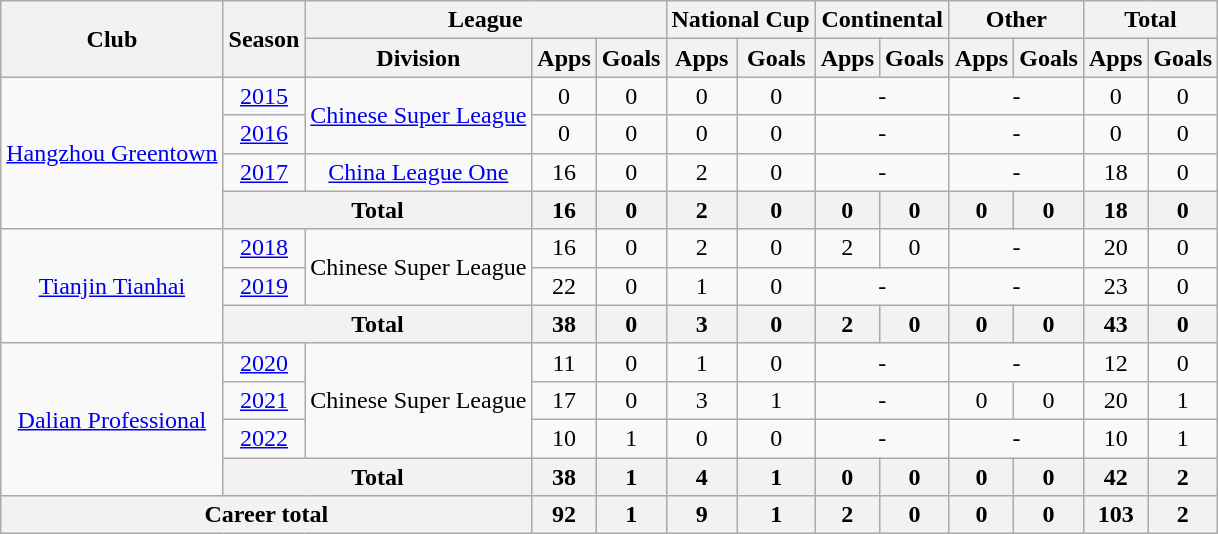<table class="wikitable" style="text-align: center">
<tr>
<th rowspan="2">Club</th>
<th rowspan="2">Season</th>
<th colspan="3">League</th>
<th colspan="2">National Cup</th>
<th colspan="2">Continental</th>
<th colspan="2">Other</th>
<th colspan="2">Total</th>
</tr>
<tr>
<th>Division</th>
<th>Apps</th>
<th>Goals</th>
<th>Apps</th>
<th>Goals</th>
<th>Apps</th>
<th>Goals</th>
<th>Apps</th>
<th>Goals</th>
<th>Apps</th>
<th>Goals</th>
</tr>
<tr>
<td rowspan="4"><a href='#'>Hangzhou Greentown</a></td>
<td><a href='#'>2015</a></td>
<td rowspan="2"><a href='#'>Chinese Super League</a></td>
<td>0</td>
<td>0</td>
<td>0</td>
<td>0</td>
<td colspan="2">-</td>
<td colspan="2">-</td>
<td>0</td>
<td>0</td>
</tr>
<tr>
<td><a href='#'>2016</a></td>
<td>0</td>
<td>0</td>
<td>0</td>
<td>0</td>
<td colspan="2">-</td>
<td colspan="2">-</td>
<td>0</td>
<td>0</td>
</tr>
<tr>
<td><a href='#'>2017</a></td>
<td><a href='#'>China League One</a></td>
<td>16</td>
<td>0</td>
<td>2</td>
<td>0</td>
<td colspan="2">-</td>
<td colspan="2">-</td>
<td>18</td>
<td>0</td>
</tr>
<tr>
<th colspan="2">Total</th>
<th>16</th>
<th>0</th>
<th>2</th>
<th>0</th>
<th>0</th>
<th>0</th>
<th>0</th>
<th>0</th>
<th>18</th>
<th>0</th>
</tr>
<tr>
<td rowspan="3"><a href='#'>Tianjin Tianhai</a></td>
<td><a href='#'>2018</a></td>
<td rowspan="2">Chinese Super League</td>
<td>16</td>
<td>0</td>
<td>2</td>
<td>0</td>
<td>2</td>
<td>0</td>
<td colspan="2">-</td>
<td>20</td>
<td>0</td>
</tr>
<tr>
<td><a href='#'>2019</a></td>
<td>22</td>
<td>0</td>
<td>1</td>
<td>0</td>
<td colspan="2">-</td>
<td colspan="2">-</td>
<td>23</td>
<td>0</td>
</tr>
<tr>
<th colspan="2">Total</th>
<th>38</th>
<th>0</th>
<th>3</th>
<th>0</th>
<th>2</th>
<th>0</th>
<th>0</th>
<th>0</th>
<th>43</th>
<th>0</th>
</tr>
<tr>
<td rowspan="4"><a href='#'>Dalian Professional</a></td>
<td><a href='#'>2020</a></td>
<td rowspan="3">Chinese Super League</td>
<td>11</td>
<td>0</td>
<td>1</td>
<td>0</td>
<td colspan="2">-</td>
<td colspan="2">-</td>
<td>12</td>
<td>0</td>
</tr>
<tr>
<td><a href='#'>2021</a></td>
<td>17</td>
<td>0</td>
<td>3</td>
<td>1</td>
<td colspan="2">-</td>
<td>0</td>
<td>0</td>
<td>20</td>
<td>1</td>
</tr>
<tr>
<td><a href='#'>2022</a></td>
<td>10</td>
<td>1</td>
<td>0</td>
<td>0</td>
<td colspan="2">-</td>
<td colspan="2">-</td>
<td>10</td>
<td>1</td>
</tr>
<tr>
<th colspan="2">Total</th>
<th>38</th>
<th>1</th>
<th>4</th>
<th>1</th>
<th>0</th>
<th>0</th>
<th>0</th>
<th>0</th>
<th>42</th>
<th>2</th>
</tr>
<tr>
<th colspan=3>Career total</th>
<th>92</th>
<th>1</th>
<th>9</th>
<th>1</th>
<th>2</th>
<th>0</th>
<th>0</th>
<th>0</th>
<th>103</th>
<th>2</th>
</tr>
</table>
